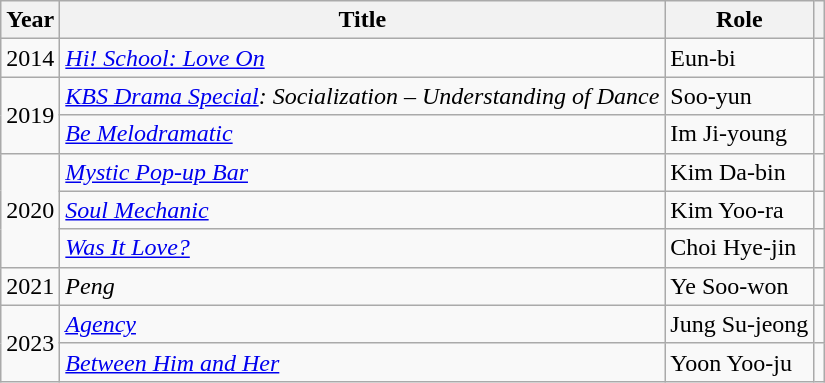<table class="wikitable">
<tr>
<th>Year</th>
<th>Title</th>
<th>Role</th>
<th></th>
</tr>
<tr>
<td>2014</td>
<td><em><a href='#'>Hi! School: Love On</a></em></td>
<td>Eun-bi</td>
<td></td>
</tr>
<tr>
<td rowspan=2>2019</td>
<td><em><a href='#'>KBS Drama Special</a>: Socialization – Understanding of Dance</em></td>
<td>Soo-yun</td>
<td></td>
</tr>
<tr>
<td><em><a href='#'>Be Melodramatic</a></em></td>
<td>Im Ji-young</td>
<td></td>
</tr>
<tr>
<td rowspan=3>2020</td>
<td><em><a href='#'>Mystic Pop-up Bar</a></em></td>
<td>Kim Da-bin</td>
<td></td>
</tr>
<tr>
<td><em><a href='#'>Soul Mechanic</a></em></td>
<td>Kim Yoo-ra</td>
<td></td>
</tr>
<tr>
<td><em><a href='#'>Was It Love?</a></em></td>
<td>Choi Hye-jin</td>
<td></td>
</tr>
<tr>
<td>2021</td>
<td><em>Peng</em></td>
<td>Ye Soo-won</td>
<td></td>
</tr>
<tr>
<td rowspan=2>2023</td>
<td><em><a href='#'>Agency</a></em></td>
<td>Jung Su-jeong</td>
<td></td>
</tr>
<tr>
<td><em><a href='#'>Between Him and Her</a></em></td>
<td>Yoon Yoo-ju</td>
<td></td>
</tr>
</table>
